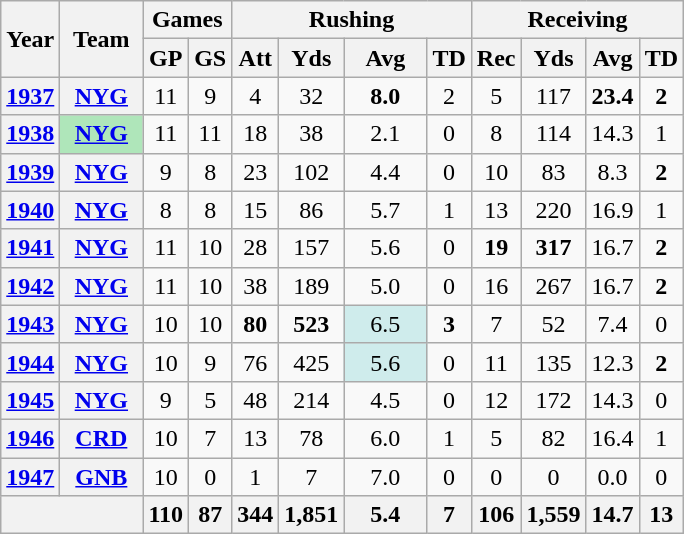<table class="wikitable" style="text-align:center;">
<tr>
<th rowspan="2">Year</th>
<th rowspan="2">Team</th>
<th colspan="2">Games</th>
<th colspan="4">Rushing</th>
<th colspan="4">Receiving</th>
</tr>
<tr>
<th>GP</th>
<th>GS</th>
<th>Att</th>
<th>Yds</th>
<th>Avg</th>
<th>TD</th>
<th>Rec</th>
<th>Yds</th>
<th>Avg</th>
<th>TD</th>
</tr>
<tr>
<th><a href='#'>1937</a></th>
<th><a href='#'>NYG</a></th>
<td>11</td>
<td>9</td>
<td>4</td>
<td>32</td>
<td><strong>8.0</strong></td>
<td>2</td>
<td>5</td>
<td>117</td>
<td><strong>23.4</strong></td>
<td><strong>2</strong></td>
</tr>
<tr>
<th><a href='#'>1938</a></th>
<th style="background:#afe6ba; width:3em;"><a href='#'>NYG</a></th>
<td>11</td>
<td>11</td>
<td>18</td>
<td>38</td>
<td>2.1</td>
<td>0</td>
<td>8</td>
<td>114</td>
<td>14.3</td>
<td>1</td>
</tr>
<tr>
<th><a href='#'>1939</a></th>
<th><a href='#'>NYG</a></th>
<td>9</td>
<td>8</td>
<td>23</td>
<td>102</td>
<td>4.4</td>
<td>0</td>
<td>10</td>
<td>83</td>
<td>8.3</td>
<td><strong>2</strong></td>
</tr>
<tr>
<th><a href='#'>1940</a></th>
<th><a href='#'>NYG</a></th>
<td>8</td>
<td>8</td>
<td>15</td>
<td>86</td>
<td>5.7</td>
<td>1</td>
<td>13</td>
<td>220</td>
<td>16.9</td>
<td>1</td>
</tr>
<tr>
<th><a href='#'>1941</a></th>
<th><a href='#'>NYG</a></th>
<td>11</td>
<td>10</td>
<td>28</td>
<td>157</td>
<td>5.6</td>
<td>0</td>
<td><strong>19</strong></td>
<td><strong>317</strong></td>
<td>16.7</td>
<td><strong>2</strong></td>
</tr>
<tr>
<th><a href='#'>1942</a></th>
<th><a href='#'>NYG</a></th>
<td>11</td>
<td>10</td>
<td>38</td>
<td>189</td>
<td>5.0</td>
<td>0</td>
<td>16</td>
<td>267</td>
<td>16.7</td>
<td><strong>2</strong></td>
</tr>
<tr>
<th><a href='#'>1943</a></th>
<th><a href='#'>NYG</a></th>
<td>10</td>
<td>10</td>
<td><strong>80</strong></td>
<td><strong>523</strong></td>
<td style="background:#cfecec; width:3em;">6.5</td>
<td><strong>3</strong></td>
<td>7</td>
<td>52</td>
<td>7.4</td>
<td>0</td>
</tr>
<tr>
<th><a href='#'>1944</a></th>
<th><a href='#'>NYG</a></th>
<td>10</td>
<td>9</td>
<td>76</td>
<td>425</td>
<td style="background:#cfecec; width:3em;">5.6</td>
<td>0</td>
<td>11</td>
<td>135</td>
<td>12.3</td>
<td><strong>2</strong></td>
</tr>
<tr>
<th><a href='#'>1945</a></th>
<th><a href='#'>NYG</a></th>
<td>9</td>
<td>5</td>
<td>48</td>
<td>214</td>
<td>4.5</td>
<td>0</td>
<td>12</td>
<td>172</td>
<td>14.3</td>
<td>0</td>
</tr>
<tr>
<th><a href='#'>1946</a></th>
<th><a href='#'>CRD</a></th>
<td>10</td>
<td>7</td>
<td>13</td>
<td>78</td>
<td>6.0</td>
<td>1</td>
<td>5</td>
<td>82</td>
<td>16.4</td>
<td>1</td>
</tr>
<tr>
<th><a href='#'>1947</a></th>
<th><a href='#'>GNB</a></th>
<td>10</td>
<td>0</td>
<td>1</td>
<td>7</td>
<td>7.0</td>
<td>0</td>
<td>0</td>
<td>0</td>
<td>0.0</td>
<td>0</td>
</tr>
<tr>
<th colspan="2"></th>
<th>110</th>
<th>87</th>
<th>344</th>
<th>1,851</th>
<th>5.4</th>
<th>7</th>
<th>106</th>
<th>1,559</th>
<th>14.7</th>
<th>13</th>
</tr>
</table>
